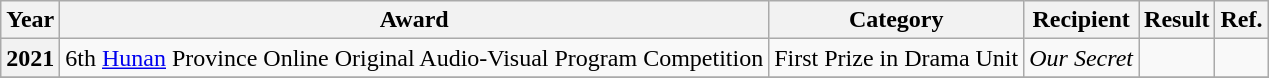<table class="wikitable sortable plainrowheaders">
<tr>
<th>Year</th>
<th>Award</th>
<th>Category</th>
<th>Recipient</th>
<th>Result</th>
<th>Ref.</th>
</tr>
<tr>
<th scope=row>2021</th>
<td>6th <a href='#'>Hunan</a> Province Online Original Audio-Visual Program Competition</td>
<td>First Prize in Drama Unit</td>
<td><em>Our Secret</em></td>
<td></td>
<td></td>
</tr>
<tr>
</tr>
</table>
